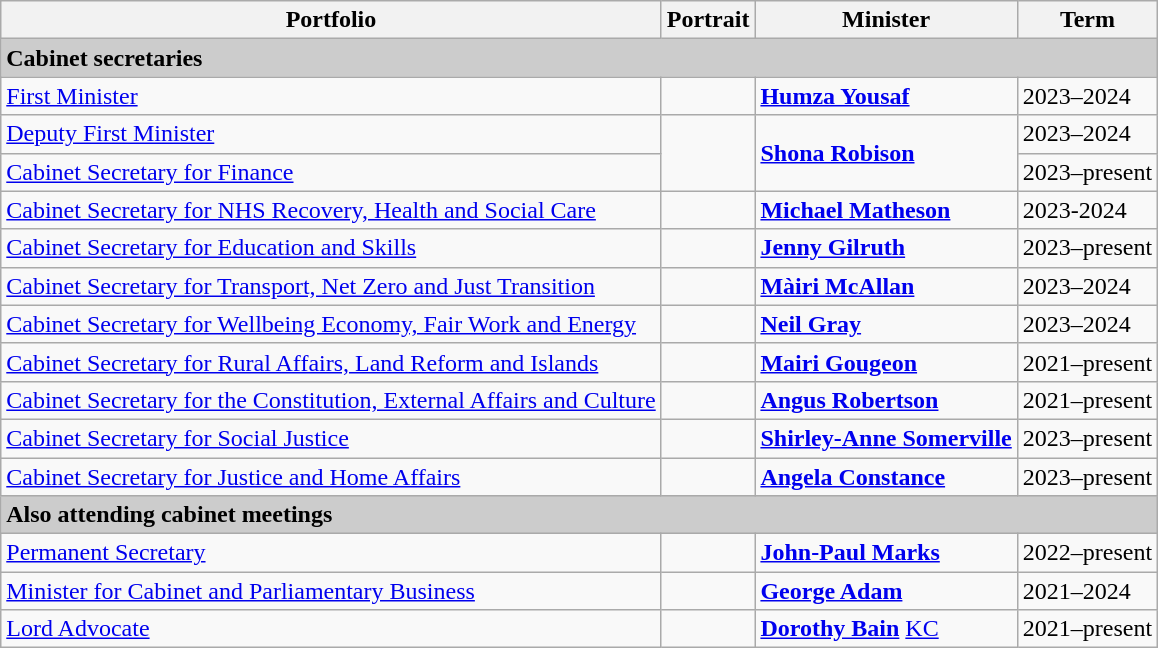<table class="wikitable">
<tr>
<th>Portfolio</th>
<th>Portrait</th>
<th>Minister</th>
<th>Term</th>
</tr>
<tr>
<td colspan="4" style="background:#ccc;"><strong>Cabinet secretaries</strong></td>
</tr>
<tr>
<td><a href='#'>First Minister</a></td>
<td></td>
<td> <strong><a href='#'>Humza Yousaf</a></strong> </td>
<td>2023–2024</td>
</tr>
<tr>
<td><a href='#'>Deputy First Minister</a></td>
<td rowspan="2"></td>
<td rowspan="2"><strong><a href='#'>Shona Robison</a></strong> </td>
<td>2023–2024</td>
</tr>
<tr>
<td><a href='#'>Cabinet Secretary for Finance</a></td>
<td>2023–present</td>
</tr>
<tr>
<td><a href='#'>Cabinet Secretary for NHS Recovery, Health and Social Care</a></td>
<td></td>
<td><strong><a href='#'>Michael Matheson</a></strong> </td>
<td>2023-2024</td>
</tr>
<tr>
<td><a href='#'>Cabinet Secretary for Education and Skills</a></td>
<td></td>
<td><strong><a href='#'>Jenny Gilruth</a></strong> </td>
<td>2023–present</td>
</tr>
<tr>
<td><a href='#'>Cabinet Secretary for Transport, Net Zero and Just Transition</a></td>
<td></td>
<td><strong><a href='#'>Màiri McAllan</a></strong> </td>
<td>2023–2024</td>
</tr>
<tr>
<td><a href='#'>Cabinet Secretary for Wellbeing Economy, Fair Work and Energy</a></td>
<td></td>
<td><strong><a href='#'>Neil Gray</a></strong> </td>
<td>2023–2024</td>
</tr>
<tr>
<td><a href='#'>Cabinet Secretary for Rural Affairs, Land Reform and Islands</a></td>
<td></td>
<td><strong><a href='#'>Mairi Gougeon</a></strong> </td>
<td>2021–present</td>
</tr>
<tr>
<td><a href='#'>Cabinet Secretary for the Constitution, External Affairs and Culture</a></td>
<td></td>
<td> <strong><a href='#'>Angus Robertson</a></strong> </td>
<td>2021–present</td>
</tr>
<tr>
<td><a href='#'>Cabinet Secretary for Social Justice</a></td>
<td></td>
<td><strong><a href='#'>Shirley-Anne Somerville</a></strong> </td>
<td>2023–present</td>
</tr>
<tr>
<td><a href='#'>Cabinet Secretary for Justice and Home Affairs</a></td>
<td></td>
<td><strong><a href='#'>Angela Constance</a></strong> </td>
<td>2023–present</td>
</tr>
<tr>
<td colspan="4" style="background:#ccc;"><strong>Also attending cabinet meetings</strong></td>
</tr>
<tr>
<td><a href='#'>Permanent Secretary</a></td>
<td></td>
<td><strong><a href='#'>John-Paul Marks</a></strong></td>
<td>2022–present</td>
</tr>
<tr>
<td><a href='#'>Minister for Cabinet and Parliamentary Business</a></td>
<td></td>
<td><strong><a href='#'>George Adam</a></strong> </td>
<td>2021–2024</td>
</tr>
<tr>
<td><a href='#'>Lord Advocate</a></td>
<td></td>
<td> <strong><a href='#'>Dorothy Bain</a></strong> <a href='#'>KC</a></td>
<td>2021–present</td>
</tr>
</table>
